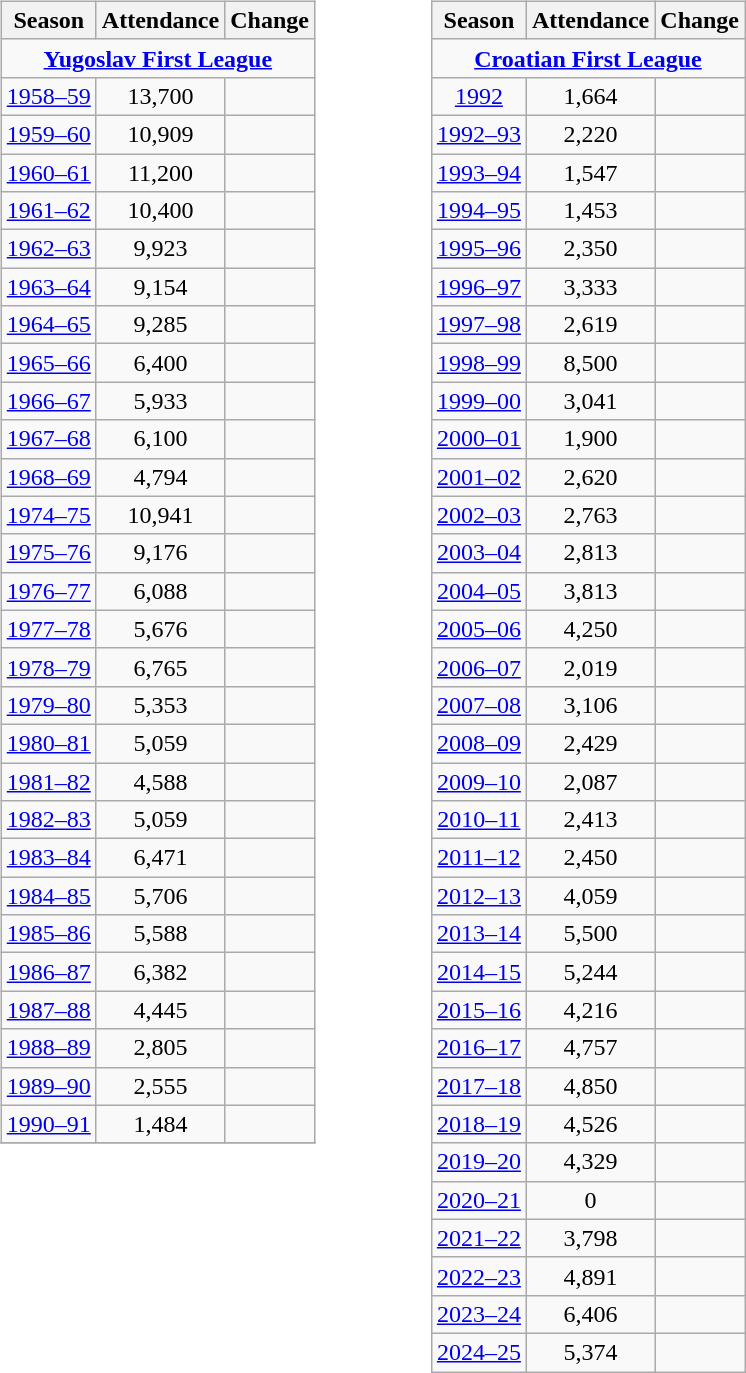<table>
<tr>
<td valign="top" width=40%><br><table class="wikitable plainrowheaders sortable" style="font-size:100%; text-align: center;">
<tr>
<th>Season</th>
<th>Attendance</th>
<th>Change</th>
</tr>
<tr>
<td colspan=4> <strong><a href='#'>Yugoslav First League</a></strong></td>
</tr>
<tr>
<td><a href='#'>1958–59</a></td>
<td>13,700</td>
<td></td>
</tr>
<tr>
<td><a href='#'>1959–60</a></td>
<td>10,909</td>
<td></td>
</tr>
<tr>
<td><a href='#'>1960–61</a></td>
<td>11,200</td>
<td></td>
</tr>
<tr>
<td><a href='#'>1961–62</a></td>
<td>10,400</td>
<td></td>
</tr>
<tr>
<td><a href='#'>1962–63</a></td>
<td>9,923</td>
<td></td>
</tr>
<tr>
<td><a href='#'>1963–64</a></td>
<td>9,154</td>
<td></td>
</tr>
<tr>
<td><a href='#'>1964–65</a></td>
<td>9,285</td>
<td></td>
</tr>
<tr>
<td><a href='#'>1965–66</a></td>
<td>6,400</td>
<td></td>
</tr>
<tr>
<td><a href='#'>1966–67</a></td>
<td>5,933</td>
<td></td>
</tr>
<tr>
<td><a href='#'>1967–68</a></td>
<td>6,100</td>
<td></td>
</tr>
<tr>
<td><a href='#'>1968–69</a></td>
<td>4,794</td>
<td></td>
</tr>
<tr>
<td><a href='#'>1974–75</a></td>
<td>10,941</td>
<td></td>
</tr>
<tr>
<td><a href='#'>1975–76</a></td>
<td>9,176</td>
<td></td>
</tr>
<tr>
<td><a href='#'>1976–77</a></td>
<td>6,088</td>
<td></td>
</tr>
<tr>
<td><a href='#'>1977–78</a></td>
<td>5,676</td>
<td></td>
</tr>
<tr>
<td><a href='#'>1978–79</a></td>
<td>6,765</td>
<td></td>
</tr>
<tr>
<td><a href='#'>1979–80</a></td>
<td>5,353</td>
<td></td>
</tr>
<tr>
<td><a href='#'>1980–81</a></td>
<td>5,059</td>
<td></td>
</tr>
<tr>
<td><a href='#'>1981–82</a></td>
<td>4,588</td>
<td></td>
</tr>
<tr>
<td><a href='#'>1982–83</a></td>
<td>5,059</td>
<td></td>
</tr>
<tr>
<td><a href='#'>1983–84</a></td>
<td>6,471</td>
<td></td>
</tr>
<tr>
<td><a href='#'>1984–85</a></td>
<td>5,706</td>
<td></td>
</tr>
<tr>
<td><a href='#'>1985–86</a></td>
<td>5,588</td>
<td></td>
</tr>
<tr>
<td><a href='#'>1986–87</a></td>
<td>6,382</td>
<td></td>
</tr>
<tr>
<td><a href='#'>1987–88</a></td>
<td>4,445</td>
<td></td>
</tr>
<tr>
<td><a href='#'>1988–89</a></td>
<td>2,805</td>
<td></td>
</tr>
<tr>
<td><a href='#'>1989–90</a></td>
<td>2,555</td>
<td></td>
</tr>
<tr>
<td><a href='#'>1990–91</a></td>
<td>1,484</td>
<td></td>
</tr>
<tr>
</tr>
</table>
</td>
<td valign="top" width=40%><br><table class="wikitable plainrowheaders sortable" style="font-size:100%; text-align: center;">
<tr>
<th>Season</th>
<th>Attendance</th>
<th>Change</th>
</tr>
<tr>
<td colspan=4> <strong><a href='#'>Croatian First League</a></strong></td>
</tr>
<tr>
<td><a href='#'>1992</a></td>
<td>1,664</td>
<td></td>
</tr>
<tr>
<td><a href='#'>1992–93</a></td>
<td>2,220</td>
<td></td>
</tr>
<tr>
<td><a href='#'>1993–94</a></td>
<td>1,547</td>
<td></td>
</tr>
<tr>
<td><a href='#'>1994–95</a></td>
<td>1,453</td>
<td></td>
</tr>
<tr>
<td><a href='#'>1995–96</a></td>
<td>2,350</td>
<td></td>
</tr>
<tr>
<td><a href='#'>1996–97</a></td>
<td>3,333</td>
<td></td>
</tr>
<tr>
<td><a href='#'>1997–98</a></td>
<td>2,619</td>
<td></td>
</tr>
<tr>
<td><a href='#'>1998–99</a></td>
<td>8,500</td>
<td></td>
</tr>
<tr>
<td><a href='#'>1999–00</a></td>
<td>3,041</td>
<td></td>
</tr>
<tr>
<td><a href='#'>2000–01</a></td>
<td>1,900</td>
<td></td>
</tr>
<tr>
<td><a href='#'>2001–02</a></td>
<td>2,620</td>
<td></td>
</tr>
<tr>
<td><a href='#'>2002–03</a></td>
<td>2,763</td>
<td></td>
</tr>
<tr>
<td><a href='#'>2003–04</a></td>
<td>2,813</td>
<td></td>
</tr>
<tr>
<td><a href='#'>2004–05</a></td>
<td>3,813</td>
<td></td>
</tr>
<tr>
<td><a href='#'>2005–06</a></td>
<td>4,250</td>
<td></td>
</tr>
<tr>
<td><a href='#'>2006–07</a></td>
<td>2,019</td>
<td></td>
</tr>
<tr>
<td><a href='#'>2007–08</a></td>
<td>3,106</td>
<td></td>
</tr>
<tr>
<td><a href='#'>2008–09</a></td>
<td>2,429</td>
<td></td>
</tr>
<tr>
<td><a href='#'>2009–10</a></td>
<td>2,087</td>
<td></td>
</tr>
<tr>
<td><a href='#'>2010–11</a></td>
<td>2,413</td>
<td></td>
</tr>
<tr>
<td><a href='#'>2011–12</a></td>
<td>2,450</td>
<td></td>
</tr>
<tr>
<td><a href='#'>2012–13</a></td>
<td>4,059</td>
<td></td>
</tr>
<tr>
<td><a href='#'>2013–14</a></td>
<td>5,500</td>
<td></td>
</tr>
<tr>
<td><a href='#'>2014–15</a></td>
<td>5,244</td>
<td></td>
</tr>
<tr>
<td><a href='#'>2015–16</a></td>
<td>4,216</td>
<td></td>
</tr>
<tr>
<td><a href='#'>2016–17</a></td>
<td>4,757</td>
<td></td>
</tr>
<tr>
<td><a href='#'>2017–18</a></td>
<td>4,850</td>
<td></td>
</tr>
<tr>
<td><a href='#'>2018–19</a></td>
<td>4,526</td>
<td></td>
</tr>
<tr>
<td><a href='#'>2019–20</a></td>
<td>4,329</td>
<td></td>
</tr>
<tr>
<td><a href='#'>2020–21</a></td>
<td>0</td>
<td></td>
</tr>
<tr>
<td><a href='#'>2021–22</a></td>
<td>3,798</td>
<td></td>
</tr>
<tr>
<td><a href='#'>2022–23</a></td>
<td>4,891</td>
<td></td>
</tr>
<tr>
<td><a href='#'>2023–24</a></td>
<td>6,406</td>
<td></td>
</tr>
<tr>
<td><a href='#'>2024–25</a></td>
<td>5,374</td>
<td></td>
</tr>
</table>
</td>
</tr>
</table>
